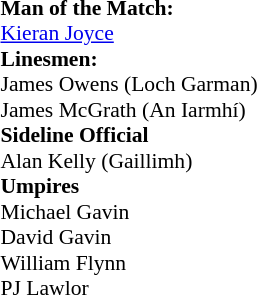<table width=100% style="font-size: 90%">
<tr>
<td><br><strong>Man of the Match:</strong>
<br> <a href='#'>Kieran Joyce</a><br><strong>Linesmen:</strong>
<br> James Owens (Loch Garman)
<br> James McGrath (An Iarmhí)<br><strong>Sideline Official</strong>
<br> Alan Kelly (Gaillimh)<br><strong>Umpires</strong>
<br> Michael Gavin
<br> David Gavin
<br> William Flynn
<br> PJ Lawlor</td>
</tr>
</table>
